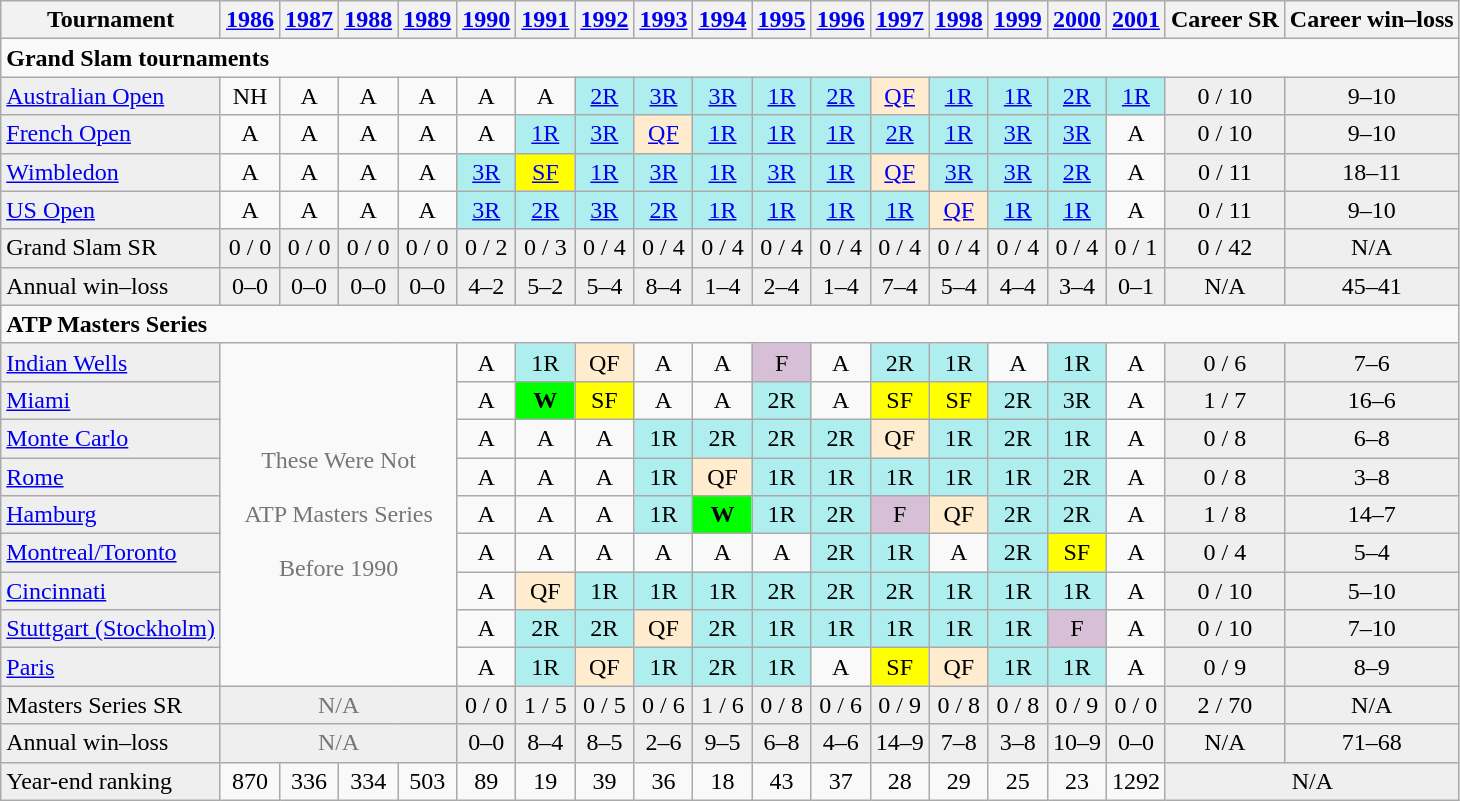<table class="wikitable">
<tr>
<th>Tournament</th>
<th><a href='#'>1986</a></th>
<th><a href='#'>1987</a></th>
<th><a href='#'>1988</a></th>
<th><a href='#'>1989</a></th>
<th><a href='#'>1990</a></th>
<th><a href='#'>1991</a></th>
<th><a href='#'>1992</a></th>
<th><a href='#'>1993</a></th>
<th><a href='#'>1994</a></th>
<th><a href='#'>1995</a></th>
<th><a href='#'>1996</a></th>
<th><a href='#'>1997</a></th>
<th><a href='#'>1998</a></th>
<th><a href='#'>1999</a></th>
<th><a href='#'>2000</a></th>
<th><a href='#'>2001</a></th>
<th>Career SR</th>
<th>Career win–loss</th>
</tr>
<tr>
<td colspan="19"><strong>Grand Slam tournaments</strong></td>
</tr>
<tr>
<td bgcolor="#efefef"><a href='#'>Australian Open</a></td>
<td align="center">NH</td>
<td align="center">A</td>
<td align="center">A</td>
<td align="center">A</td>
<td align="center">A</td>
<td align="center">A</td>
<td align="center" style="background:#afeeee;"><a href='#'>2R</a></td>
<td align="center" style="background:#afeeee;"><a href='#'>3R</a></td>
<td align="center" style="background:#afeeee;"><a href='#'>3R</a></td>
<td align="center" style="background:#afeeee;"><a href='#'>1R</a></td>
<td align="center" style="background:#afeeee;"><a href='#'>2R</a></td>
<td align="center" style="background:#ffebcd;"><a href='#'>QF</a></td>
<td align="center" style="background:#afeeee;"><a href='#'>1R</a></td>
<td align="center" style="background:#afeeee;"><a href='#'>1R</a></td>
<td align="center" style="background:#afeeee;"><a href='#'>2R</a></td>
<td align="center" style="background:#afeeee;"><a href='#'>1R</a></td>
<td align="center" style="background:#EFEFEF;">0 / 10</td>
<td align="center" style="background:#EFEFEF;">9–10</td>
</tr>
<tr>
<td bgcolor="#efefef"><a href='#'>French Open</a></td>
<td align="center">A</td>
<td align="center">A</td>
<td align="center">A</td>
<td align="center">A</td>
<td align="center">A</td>
<td align="center" style="background:#afeeee;"><a href='#'>1R</a></td>
<td align="center" style="background:#afeeee;"><a href='#'>3R</a></td>
<td align="center" style="background:#ffebcd;"><a href='#'>QF</a></td>
<td align="center" style="background:#afeeee;"><a href='#'>1R</a></td>
<td align="center" style="background:#afeeee;"><a href='#'>1R</a></td>
<td align="center" style="background:#afeeee;"><a href='#'>1R</a></td>
<td align="center" style="background:#afeeee;"><a href='#'>2R</a></td>
<td align="center" style="background:#afeeee;"><a href='#'>1R</a></td>
<td align="center" style="background:#afeeee;"><a href='#'>3R</a></td>
<td align="center" style="background:#afeeee;"><a href='#'>3R</a></td>
<td align="center">A</td>
<td align="center" style="background:#EFEFEF;">0 / 10</td>
<td align="center" style="background:#EFEFEF;">9–10</td>
</tr>
<tr>
<td bgcolor="#efefef"><a href='#'>Wimbledon</a></td>
<td align="center">A</td>
<td align="center">A</td>
<td align="center">A</td>
<td align="center">A</td>
<td align="center" style="background:#afeeee;"><a href='#'>3R</a></td>
<td align="center" style="background:yellow;"><a href='#'>SF</a></td>
<td align="center" style="background:#afeeee;"><a href='#'>1R</a></td>
<td align="center" style="background:#afeeee;"><a href='#'>3R</a></td>
<td align="center" style="background:#afeeee;"><a href='#'>1R</a></td>
<td align="center" style="background:#afeeee;"><a href='#'>3R</a></td>
<td align="center" style="background:#afeeee;"><a href='#'>1R</a></td>
<td align="center" style="background:#ffebcd;"><a href='#'>QF</a></td>
<td align="center" style="background:#afeeee;"><a href='#'>3R</a></td>
<td align="center" style="background:#afeeee;"><a href='#'>3R</a></td>
<td align="center" style="background:#afeeee;"><a href='#'>2R</a></td>
<td align="center">A</td>
<td align="center" style="background:#EFEFEF;">0 / 11</td>
<td align="center" style="background:#EFEFEF;">18–11</td>
</tr>
<tr>
<td bgcolor="#efefef"><a href='#'>US Open</a></td>
<td align="center">A</td>
<td align="center">A</td>
<td align="center">A</td>
<td align="center">A</td>
<td align="center" style="background:#afeeee;"><a href='#'>3R</a></td>
<td align="center" style="background:#afeeee;"><a href='#'>2R</a></td>
<td align="center" style="background:#afeeee;"><a href='#'>3R</a></td>
<td align="center" style="background:#afeeee;"><a href='#'>2R</a></td>
<td align="center" style="background:#afeeee;"><a href='#'>1R</a></td>
<td align="center" style="background:#afeeee;"><a href='#'>1R</a></td>
<td align="center" style="background:#afeeee;"><a href='#'>1R</a></td>
<td align="center" style="background:#afeeee;"><a href='#'>1R</a></td>
<td align="center" style="background:#ffebcd;"><a href='#'>QF</a></td>
<td align="center" style="background:#afeeee;"><a href='#'>1R</a></td>
<td align="center" style="background:#afeeee;"><a href='#'>1R</a></td>
<td align="center">A</td>
<td align="center" style="background:#EFEFEF;">0 / 11</td>
<td align="center" style="background:#EFEFEF;">9–10</td>
</tr>
<tr bgcolor="#efefef">
<td>Grand Slam SR</td>
<td align="center">0 / 0</td>
<td align="center">0 / 0</td>
<td align="center">0 / 0</td>
<td align="center">0 / 0</td>
<td align="center">0 / 2</td>
<td align="center">0 / 3</td>
<td align="center">0 / 4</td>
<td align="center">0 / 4</td>
<td align="center">0 / 4</td>
<td align="center">0 / 4</td>
<td align="center">0 / 4</td>
<td align="center">0 / 4</td>
<td align="center">0 / 4</td>
<td align="center">0 / 4</td>
<td align="center">0 / 4</td>
<td align="center">0 / 1</td>
<td align="center">0 / 42</td>
<td align="center" style="background:#EFEFEF;">N/A</td>
</tr>
<tr>
<td style="background:#EFEFEF;">Annual win–loss</td>
<td align="center" style="background:#EFEFEF;">0–0</td>
<td align="center" style="background:#EFEFEF;">0–0</td>
<td align="center" style="background:#EFEFEF;">0–0</td>
<td align="center" style="background:#EFEFEF;">0–0</td>
<td align="center" style="background:#EFEFEF;">4–2</td>
<td align="center" style="background:#EFEFEF;">5–2</td>
<td align="center" style="background:#EFEFEF;">5–4</td>
<td align="center" style="background:#EFEFEF;">8–4</td>
<td align="center" style="background:#EFEFEF;">1–4</td>
<td align="center" style="background:#EFEFEF;">2–4</td>
<td align="center" style="background:#EFEFEF;">1–4</td>
<td align="center" style="background:#EFEFEF;">7–4</td>
<td align="center" style="background:#EFEFEF;">5–4</td>
<td align="center" style="background:#EFEFEF;">4–4</td>
<td align="center" style="background:#EFEFEF;">3–4</td>
<td align="center" style="background:#EFEFEF;">0–1</td>
<td align="center" style="background:#EFEFEF;">N/A</td>
<td align="center" style="background:#EFEFEF;">45–41</td>
</tr>
<tr>
<td colspan="19"><strong>ATP Masters Series</strong></td>
</tr>
<tr>
<td bgcolor="#efefef"><a href='#'>Indian Wells</a></td>
<td align="center" colspan="4" rowspan="9" style="color:#767676;">These Were Not<br><br>ATP Masters Series<br><br>Before 1990</td>
<td align="center">A</td>
<td align="center" style="background:#afeeee;">1R</td>
<td align="center" style="background:#ffebcd;">QF</td>
<td align="center">A</td>
<td align="center">A</td>
<td align="center" style="background:#D8BFD8;">F</td>
<td align="center">A</td>
<td align="center" style="background:#afeeee;">2R</td>
<td align="center" style="background:#afeeee;">1R</td>
<td align="center">A</td>
<td align="center" style="background:#afeeee;">1R</td>
<td align="center">A</td>
<td align="center" style="background:#EFEFEF;">0 / 6</td>
<td align="center" style="background:#EFEFEF;">7–6</td>
</tr>
<tr>
<td bgcolor="#efefef"><a href='#'>Miami</a></td>
<td align="center">A</td>
<td align="center" style="background:#00ff00;"><strong>W</strong></td>
<td align="center" style="background:yellow;">SF</td>
<td align="center">A</td>
<td align="center">A</td>
<td align="center" style="background:#afeeee;">2R</td>
<td align="center">A</td>
<td align="center" style="background:yellow;">SF</td>
<td align="center" style="background:yellow;">SF</td>
<td align="center" style="background:#afeeee;">2R</td>
<td align="center" style="background:#afeeee;">3R</td>
<td align="center">A</td>
<td align="center" style="background:#EFEFEF;">1 / 7</td>
<td align="center" style="background:#EFEFEF;">16–6</td>
</tr>
<tr>
<td bgcolor="#efefef"><a href='#'>Monte Carlo</a></td>
<td align="center">A</td>
<td align="center">A</td>
<td align="center">A</td>
<td align="center" style="background:#afeeee;">1R</td>
<td align="center" style="background:#afeeee;">2R</td>
<td align="center" style="background:#afeeee;">2R</td>
<td align="center" style="background:#afeeee;">2R</td>
<td align="center" style="background:#ffebcd;">QF</td>
<td align="center" style="background:#afeeee;">1R</td>
<td align="center" style="background:#afeeee;">2R</td>
<td align="center" style="background:#afeeee;">1R</td>
<td align="center">A</td>
<td align="center" style="background:#EFEFEF;">0 / 8</td>
<td align="center" style="background:#EFEFEF;">6–8</td>
</tr>
<tr>
<td bgcolor="#efefef"><a href='#'>Rome</a></td>
<td align="center">A</td>
<td align="center">A</td>
<td align="center">A</td>
<td align="center" style="background:#afeeee;">1R</td>
<td align="center" style="background:#ffebcd;">QF</td>
<td align="center" style="background:#afeeee;">1R</td>
<td align="center" style="background:#afeeee;">1R</td>
<td align="center" style="background:#afeeee;">1R</td>
<td align="center" style="background:#afeeee;">1R</td>
<td align="center" style="background:#afeeee;">1R</td>
<td align="center" style="background:#afeeee;">2R</td>
<td align="center">A</td>
<td align="center" style="background:#EFEFEF;">0 / 8</td>
<td align="center" style="background:#EFEFEF;">3–8</td>
</tr>
<tr>
<td bgcolor="#efefef"><a href='#'>Hamburg</a></td>
<td align="center">A</td>
<td align="center">A</td>
<td align="center">A</td>
<td align="center" style="background:#afeeee;">1R</td>
<td align="center" style="background:#00ff00;"><strong>W</strong></td>
<td align="center" style="background:#afeeee;">1R</td>
<td align="center" style="background:#afeeee;">2R</td>
<td align="center" style="background:#D8BFD8;">F</td>
<td align="center" style="background:#ffebcd;">QF</td>
<td align="center" style="background:#afeeee;">2R</td>
<td align="center" style="background:#afeeee;">2R</td>
<td align="center">A</td>
<td align="center" style="background:#EFEFEF;">1 / 8</td>
<td align="center" style="background:#EFEFEF;">14–7</td>
</tr>
<tr>
<td bgcolor="#efefef"><a href='#'>Montreal/Toronto</a></td>
<td align="center">A</td>
<td align="center">A</td>
<td align="center">A</td>
<td align="center">A</td>
<td align="center">A</td>
<td align="center">A</td>
<td align="center" style="background:#afeeee;">2R</td>
<td align="center" style="background:#afeeee;">1R</td>
<td align="center">A</td>
<td align="center" style="background:#afeeee;">2R</td>
<td align="center" style="background:yellow;">SF</td>
<td align="center">A</td>
<td align="center" style="background:#EFEFEF;">0 / 4</td>
<td align="center" style="background:#EFEFEF;">5–4</td>
</tr>
<tr>
<td bgcolor="#efefef"><a href='#'>Cincinnati</a></td>
<td align="center">A</td>
<td align="center" style="background:#ffebcd;">QF</td>
<td align="center" style="background:#afeeee;">1R</td>
<td align="center" style="background:#afeeee;">1R</td>
<td align="center" style="background:#afeeee;">1R</td>
<td align="center" style="background:#afeeee;">2R</td>
<td align="center" style="background:#afeeee;">2R</td>
<td align="center" style="background:#afeeee;">2R</td>
<td align="center" style="background:#afeeee;">1R</td>
<td align="center" style="background:#afeeee;">1R</td>
<td align="center" style="background:#afeeee;">1R</td>
<td align="center">A</td>
<td align="center" style="background:#EFEFEF;">0 / 10</td>
<td align="center" style="background:#EFEFEF;">5–10</td>
</tr>
<tr>
<td bgcolor="#efefef"><a href='#'>Stuttgart (Stockholm)</a></td>
<td align="center">A</td>
<td align="center" style="background:#afeeee;">2R</td>
<td align="center" style="background:#afeeee;">2R</td>
<td align="center" style="background:#ffebcd;">QF</td>
<td align="center" style="background:#afeeee;">2R</td>
<td align="center" style="background:#afeeee;">1R</td>
<td align="center" style="background:#afeeee;">1R</td>
<td align="center" style="background:#afeeee;">1R</td>
<td align="center" style="background:#afeeee;">1R</td>
<td align="center" style="background:#afeeee;">1R</td>
<td align="center" style="background:#D8BFD8;">F</td>
<td align="center">A</td>
<td align="center" style="background:#EFEFEF;">0 / 10</td>
<td align="center" style="background:#EFEFEF;">7–10</td>
</tr>
<tr>
<td bgcolor="#efefef"><a href='#'>Paris</a></td>
<td align="center">A</td>
<td align="center" style="background:#afeeee;">1R</td>
<td align="center" style="background:#ffebcd;">QF</td>
<td align="center" style="background:#afeeee;">1R</td>
<td align="center" style="background:#afeeee;">2R</td>
<td align="center" style="background:#afeeee;">1R</td>
<td align="center">A</td>
<td align="center" style="background:yellow;">SF</td>
<td align="center" style="background:#ffebcd;">QF</td>
<td align="center" style="background:#afeeee;">1R</td>
<td align="center" style="background:#afeeee;">1R</td>
<td align="center">A</td>
<td align="center" style="background:#EFEFEF;">0 / 9</td>
<td align="center" style="background:#EFEFEF;">8–9</td>
</tr>
<tr bgcolor="#efefef">
<td>Masters Series SR</td>
<td align="center" colspan="4" style="color:#767676;">N/A</td>
<td align="center">0 / 0</td>
<td align="center">1 / 5</td>
<td align="center">0 / 5</td>
<td align="center">0 / 6</td>
<td align="center">1 / 6</td>
<td align="center">0 / 8</td>
<td align="center">0 / 6</td>
<td align="center">0 / 9</td>
<td align="center">0 / 8</td>
<td align="center">0 / 8</td>
<td align="center">0 / 9</td>
<td align="center">0 / 0</td>
<td align="center">2 / 70</td>
<td align="center" style="background:#EFEFEF;">N/A</td>
</tr>
<tr bgcolor="#efefef">
<td style="background:#EFEFEF;">Annual win–loss</td>
<td align="center" colspan="4" style="color:#767676;">N/A</td>
<td align="center" style="background:#EFEFEF;">0–0</td>
<td align="center" style="background:#EFEFEF;">8–4</td>
<td align="center" style="background:#EFEFEF;">8–5</td>
<td align="center" style="background:#EFEFEF;">2–6</td>
<td align="center" style="background:#EFEFEF;">9–5</td>
<td align="center" style="background:#EFEFEF;">6–8</td>
<td align="center" style="background:#EFEFEF;">4–6</td>
<td align="center" style="background:#EFEFEF;">14–9</td>
<td align="center" style="background:#EFEFEF;">7–8</td>
<td align="center" style="background:#EFEFEF;">3–8</td>
<td align="center" style="background:#EFEFEF;">10–9</td>
<td align="center" style="background:#EFEFEF;">0–0</td>
<td align="center" style="background:#EFEFEF;">N/A</td>
<td align="center" style="background:#EFEFEF;">71–68</td>
</tr>
<tr>
<td style="background:#EFEFEF;">Year-end ranking</td>
<td align="center">870</td>
<td align="center">336</td>
<td align="center">334</td>
<td align="center">503</td>
<td align="center">89</td>
<td align="center">19</td>
<td align="center">39</td>
<td align="center">36</td>
<td align="center">18</td>
<td align="center">43</td>
<td align="center">37</td>
<td align="center">28</td>
<td align="center">29</td>
<td align="center">25</td>
<td align="center">23</td>
<td align="center">1292</td>
<td colspan=2 align="center" style="background:#EFEFEF;">N/A</td>
</tr>
</table>
